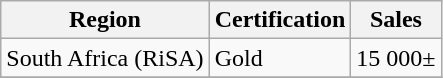<table class="wikitable">
<tr>
<th>Region</th>
<th>Certification</th>
<th>Sales</th>
</tr>
<tr>
<td>South Africa (RiSA)</td>
<td>Gold</td>
<td>15 000±</td>
</tr>
<tr>
</tr>
</table>
